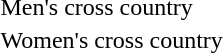<table>
<tr>
<td style="white-space: nowrap;">Men's cross country</td>
<td></td>
<td></td>
<td></td>
</tr>
<tr>
<td style="white-space: nowrap;">Women's cross country</td>
<td></td>
<td></td>
<td></td>
</tr>
</table>
